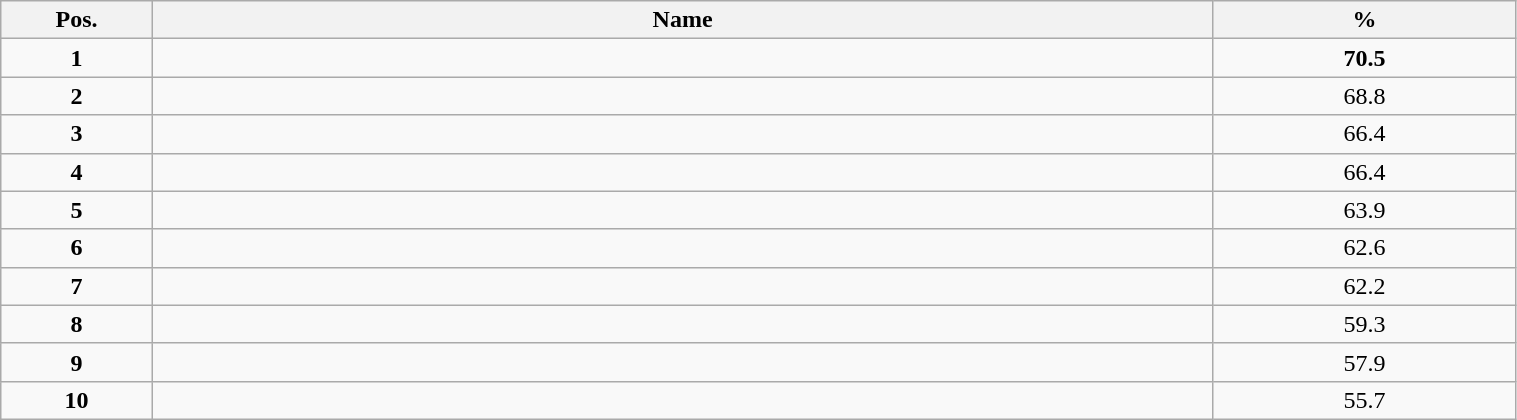<table class="wikitable" style="width:80%;">
<tr>
<th style="width:10%;">Pos.</th>
<th style="width:70%;">Name</th>
<th style="width:20%;">%</th>
</tr>
<tr>
<td align=center><strong>1</strong></td>
<td><strong></strong></td>
<td align=center><strong>70.5</strong></td>
</tr>
<tr>
<td align=center><strong>2</strong></td>
<td></td>
<td align=center>68.8</td>
</tr>
<tr>
<td align=center><strong>3</strong></td>
<td></td>
<td align=center>66.4</td>
</tr>
<tr>
<td align=center><strong>4</strong></td>
<td></td>
<td align=center>66.4</td>
</tr>
<tr>
<td align=center><strong>5</strong></td>
<td></td>
<td align=center>63.9</td>
</tr>
<tr>
<td align=center><strong>6</strong></td>
<td></td>
<td align=center>62.6</td>
</tr>
<tr>
<td align=center><strong>7</strong></td>
<td></td>
<td align=center>62.2</td>
</tr>
<tr>
<td align=center><strong>8</strong></td>
<td></td>
<td align=center>59.3</td>
</tr>
<tr>
<td align=center><strong>9</strong></td>
<td></td>
<td align=center>57.9</td>
</tr>
<tr>
<td align=center><strong>10</strong></td>
<td></td>
<td align=center>55.7</td>
</tr>
</table>
